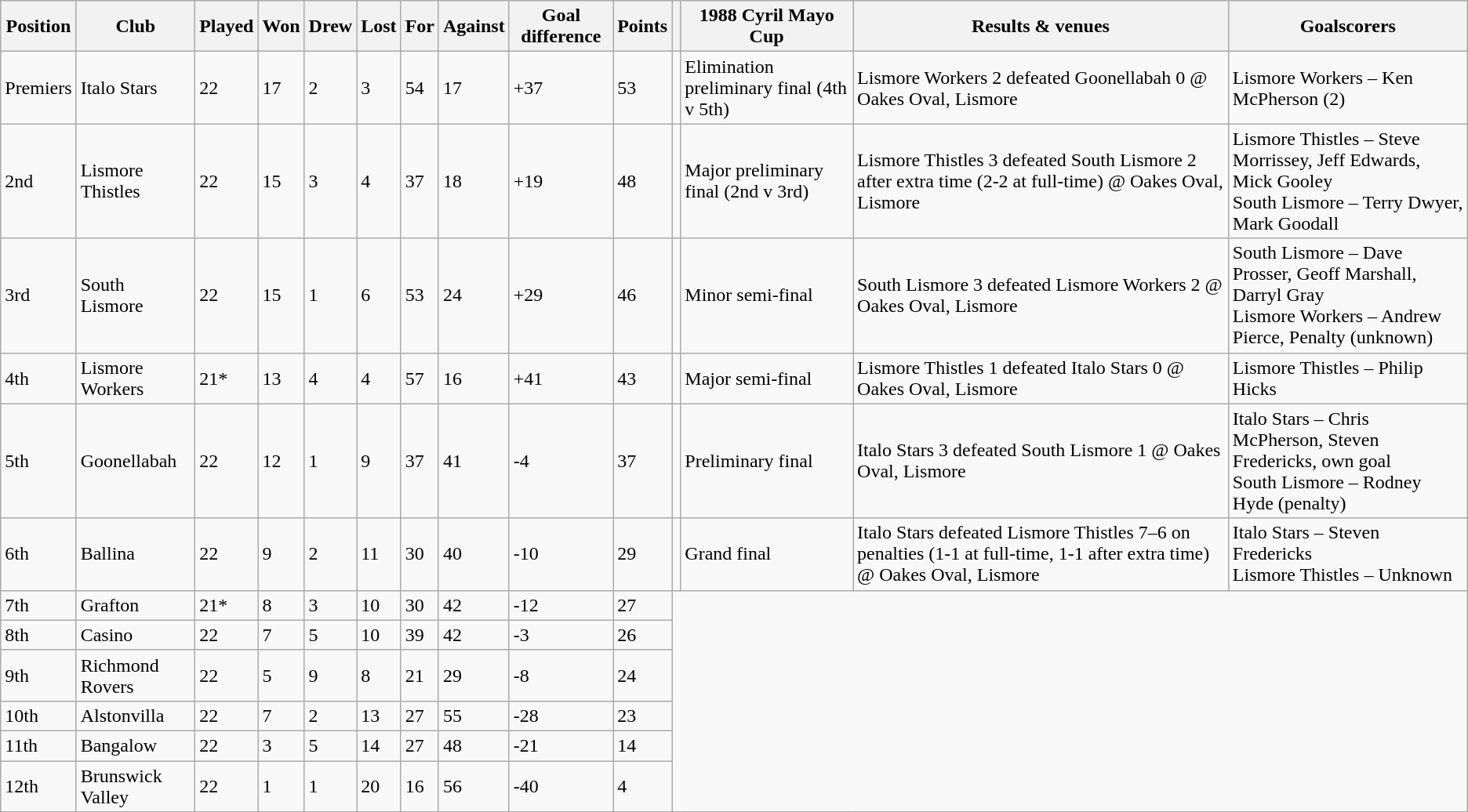<table class="wikitable">
<tr>
<th>Position</th>
<th>Club</th>
<th>Played</th>
<th>Won</th>
<th>Drew</th>
<th>Lost</th>
<th>For</th>
<th>Against</th>
<th>Goal difference</th>
<th>Points</th>
<th></th>
<th>1988 Cyril Mayo Cup</th>
<th>Results & venues</th>
<th>Goalscorers</th>
</tr>
<tr>
<td>Premiers</td>
<td>Italo Stars</td>
<td>22</td>
<td>17</td>
<td>2</td>
<td>3</td>
<td>54</td>
<td>17</td>
<td>+37</td>
<td>53</td>
<td></td>
<td>Elimination preliminary final (4th v 5th)</td>
<td>Lismore Workers 2 defeated Goonellabah 0 @ Oakes Oval, Lismore</td>
<td>Lismore Workers – Ken McPherson (2)</td>
</tr>
<tr>
<td>2nd</td>
<td>Lismore Thistles</td>
<td>22</td>
<td>15</td>
<td>3</td>
<td>4</td>
<td>37</td>
<td>18</td>
<td>+19</td>
<td>48</td>
<td></td>
<td>Major preliminary final (2nd v 3rd)</td>
<td>Lismore Thistles 3 defeated South Lismore 2 after extra time (2-2 at full-time) @ Oakes Oval, Lismore</td>
<td>Lismore Thistles – Steve Morrissey, Jeff Edwards, Mick Gooley<br>South Lismore – Terry Dwyer, Mark Goodall</td>
</tr>
<tr>
<td>3rd</td>
<td>South Lismore</td>
<td>22</td>
<td>15</td>
<td>1</td>
<td>6</td>
<td>53</td>
<td>24</td>
<td>+29</td>
<td>46</td>
<td></td>
<td>Minor semi-final</td>
<td>South Lismore 3 defeated Lismore Workers 2 @ Oakes Oval, Lismore</td>
<td>South Lismore – Dave Prosser, Geoff Marshall, Darryl Gray<br>Lismore Workers – Andrew Pierce, Penalty (unknown)</td>
</tr>
<tr>
<td>4th</td>
<td>Lismore Workers</td>
<td>21*</td>
<td>13</td>
<td>4</td>
<td>4</td>
<td>57</td>
<td>16</td>
<td>+41</td>
<td>43</td>
<td></td>
<td>Major semi-final</td>
<td>Lismore Thistles 1 defeated Italo Stars 0 @ Oakes Oval, Lismore</td>
<td>Lismore Thistles – Philip Hicks</td>
</tr>
<tr>
<td>5th</td>
<td>Goonellabah</td>
<td>22</td>
<td>12</td>
<td>1</td>
<td>9</td>
<td>37</td>
<td>41</td>
<td>-4</td>
<td>37</td>
<td></td>
<td>Preliminary final</td>
<td>Italo Stars 3 defeated South Lismore 1 @ Oakes Oval, Lismore</td>
<td>Italo Stars – Chris McPherson, Steven Fredericks, own goal<br>South Lismore – Rodney Hyde (penalty)</td>
</tr>
<tr>
<td>6th</td>
<td>Ballina</td>
<td>22</td>
<td>9</td>
<td>2</td>
<td>11</td>
<td>30</td>
<td>40</td>
<td>-10</td>
<td>29</td>
<td></td>
<td>Grand final</td>
<td>Italo Stars defeated Lismore Thistles 7–6 on penalties (1-1 at full-time, 1-1 after extra time) @ Oakes Oval, Lismore</td>
<td>Italo Stars – Steven Fredericks<br>Lismore Thistles – Unknown</td>
</tr>
<tr>
<td>7th</td>
<td>Grafton</td>
<td>21*</td>
<td>8</td>
<td>3</td>
<td>10</td>
<td>30</td>
<td>42</td>
<td>-12</td>
<td>27</td>
</tr>
<tr>
<td>8th</td>
<td>Casino</td>
<td>22</td>
<td>7</td>
<td>5</td>
<td>10</td>
<td>39</td>
<td>42</td>
<td>-3</td>
<td>26</td>
</tr>
<tr>
<td>9th</td>
<td>Richmond Rovers</td>
<td>22</td>
<td>5</td>
<td>9</td>
<td>8</td>
<td>21</td>
<td>29</td>
<td>-8</td>
<td>24</td>
</tr>
<tr>
<td>10th</td>
<td>Alstonvilla</td>
<td>22</td>
<td>7</td>
<td>2</td>
<td>13</td>
<td>27</td>
<td>55</td>
<td>-28</td>
<td>23</td>
</tr>
<tr>
<td>11th</td>
<td>Bangalow</td>
<td>22</td>
<td>3</td>
<td>5</td>
<td>14</td>
<td>27</td>
<td>48</td>
<td>-21</td>
<td>14</td>
</tr>
<tr>
<td>12th</td>
<td>Brunswick Valley</td>
<td>22</td>
<td>1</td>
<td>1</td>
<td>20</td>
<td>16</td>
<td>56</td>
<td>-40</td>
<td>4</td>
</tr>
</table>
